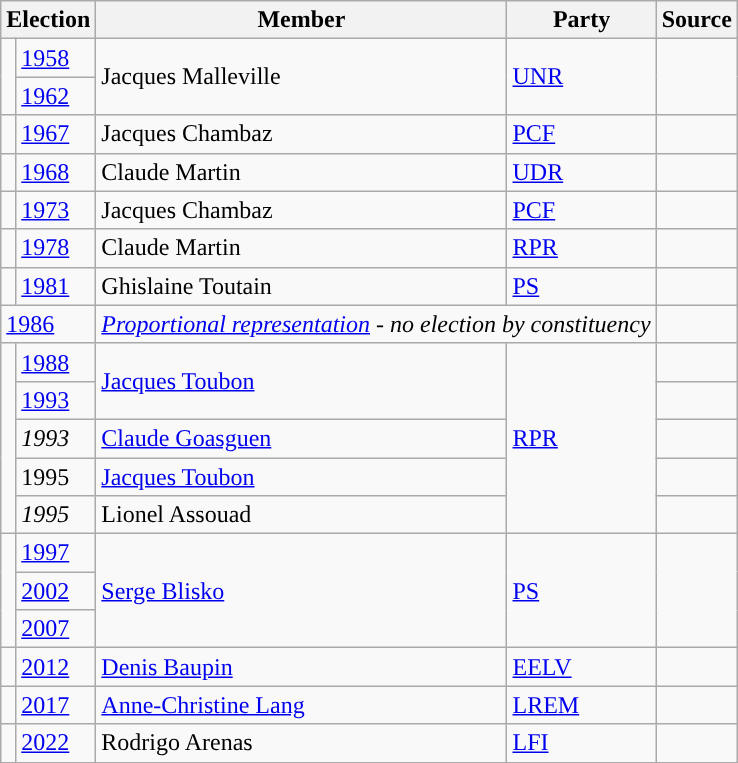<table class="wikitable">
<tr>
<th colspan="2">Election</th>
<th>Member</th>
<th>Party</th>
<th>Source</th>
</tr>
<tr>
<td rowspan="2" style="color:inherit;background-color: "></td>
<td><a href='#'>1958</a></td>
<td rowspan="2">Jacques Malleville</td>
<td rowspan="2"><a href='#'>UNR</a></td>
<td rowspan="2"></td>
</tr>
<tr>
<td><a href='#'>1962</a></td>
</tr>
<tr>
<td style="color:inherit;background-color: "></td>
<td><a href='#'>1967</a></td>
<td>Jacques Chambaz</td>
<td><a href='#'>PCF</a></td>
<td></td>
</tr>
<tr>
<td style="color:inherit;background-color: "></td>
<td><a href='#'>1968</a></td>
<td>Claude Martin</td>
<td><a href='#'>UDR</a></td>
<td></td>
</tr>
<tr>
<td style="color:inherit;background-color: "></td>
<td><a href='#'>1973</a></td>
<td>Jacques Chambaz</td>
<td><a href='#'>PCF</a></td>
<td></td>
</tr>
<tr>
<td style="color:inherit;background-color: "></td>
<td><a href='#'>1978</a></td>
<td>Claude Martin</td>
<td><a href='#'>RPR</a></td>
<td></td>
</tr>
<tr>
<td style="color:inherit;background-color: "></td>
<td><a href='#'>1981</a></td>
<td>Ghislaine Toutain</td>
<td><a href='#'>PS</a></td>
<td></td>
</tr>
<tr>
<td colspan="2"><a href='#'>1986</a></td>
<td colspan="2"><em><a href='#'>Proportional representation</a> - no election by constituency</em></td>
<td></td>
</tr>
<tr>
<td rowspan="5" style="color:inherit;background-color: "></td>
<td><a href='#'>1988</a></td>
<td rowspan="2"><a href='#'>Jacques Toubon</a></td>
<td rowspan="5"><a href='#'>RPR</a></td>
<td></td>
</tr>
<tr>
<td><a href='#'>1993</a></td>
<td></td>
</tr>
<tr>
<td><em>1993</em></td>
<td><a href='#'>Claude Goasguen</a></td>
<td></td>
</tr>
<tr>
<td>1995</td>
<td><a href='#'>Jacques Toubon</a></td>
<td></td>
</tr>
<tr>
<td><em>1995</em></td>
<td>Lionel Assouad</td>
<td></td>
</tr>
<tr>
<td rowspan="3" style="color:inherit;background-color: "></td>
<td><a href='#'>1997</a></td>
<td rowspan="3"><a href='#'>Serge Blisko</a></td>
<td rowspan="3"><a href='#'>PS</a></td>
<td rowspan="3"></td>
</tr>
<tr>
<td><a href='#'>2002</a></td>
</tr>
<tr>
<td><a href='#'>2007</a></td>
</tr>
<tr>
<td style="color:inherit;background-color: "></td>
<td><a href='#'>2012</a></td>
<td><a href='#'>Denis Baupin</a></td>
<td><a href='#'>EELV</a></td>
<td></td>
</tr>
<tr>
<td style="color:inherit;background:"></td>
<td><a href='#'>2017</a></td>
<td><a href='#'>Anne-Christine Lang</a></td>
<td><a href='#'>LREM</a></td>
<td></td>
</tr>
<tr>
<td style="color:inherit;background:"></td>
<td><a href='#'>2022</a></td>
<td>Rodrigo Arenas</td>
<td><a href='#'>LFI</a></td>
<td></td>
</tr>
</table>
